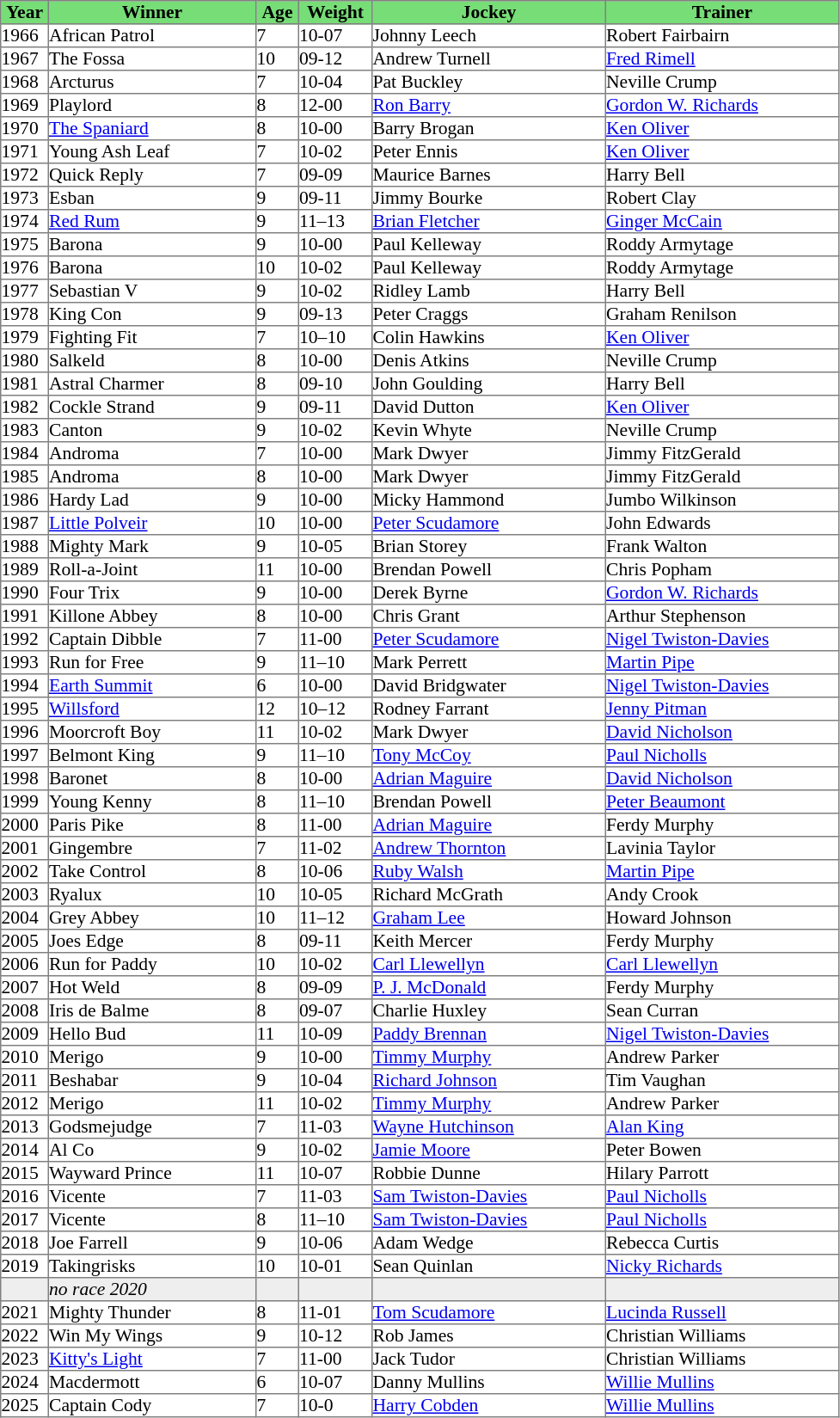<table class = "sortable" | border="1" cellpadding="0" style="border-collapse: collapse; font-size:90%">
<tr bgcolor="#77dd77" align="center">
<th width="36px"><strong>Year</strong><br></th>
<th width="160px"><strong>Winner</strong><br></th>
<th width="32px"><strong>Age</strong><br></th>
<th width="56px"><strong>Weight</strong><br></th>
<th width="180px"><strong>Jockey</strong><br></th>
<th width="180px"><strong>Trainer</strong><br></th>
</tr>
<tr>
<td>1966</td>
<td>African Patrol</td>
<td>7</td>
<td>10-07</td>
<td>Johnny Leech</td>
<td>Robert Fairbairn</td>
</tr>
<tr>
<td>1967</td>
<td>The Fossa</td>
<td>10</td>
<td>09-12</td>
<td>Andrew Turnell</td>
<td><a href='#'>Fred Rimell</a></td>
</tr>
<tr>
<td>1968</td>
<td>Arcturus</td>
<td>7</td>
<td>10-04</td>
<td>Pat Buckley</td>
<td>Neville Crump</td>
</tr>
<tr>
<td>1969</td>
<td>Playlord</td>
<td>8</td>
<td>12-00</td>
<td><a href='#'>Ron Barry</a></td>
<td><a href='#'>Gordon W. Richards</a></td>
</tr>
<tr>
<td>1970</td>
<td><a href='#'>The Spaniard</a></td>
<td>8</td>
<td>10-00</td>
<td>Barry Brogan</td>
<td><a href='#'>Ken Oliver</a></td>
</tr>
<tr>
<td>1971</td>
<td>Young Ash Leaf</td>
<td>7</td>
<td>10-02</td>
<td>Peter Ennis</td>
<td><a href='#'>Ken Oliver</a></td>
</tr>
<tr>
<td>1972</td>
<td>Quick Reply</td>
<td>7</td>
<td>09-09</td>
<td>Maurice Barnes</td>
<td>Harry Bell</td>
</tr>
<tr>
<td>1973</td>
<td>Esban</td>
<td>9</td>
<td>09-11</td>
<td>Jimmy Bourke</td>
<td>Robert Clay</td>
</tr>
<tr>
<td>1974</td>
<td><a href='#'>Red Rum</a></td>
<td>9</td>
<td>11–13</td>
<td><a href='#'>Brian Fletcher</a></td>
<td><a href='#'>Ginger McCain</a></td>
</tr>
<tr>
<td>1975</td>
<td>Barona</td>
<td>9</td>
<td>10-00</td>
<td>Paul Kelleway</td>
<td>Roddy Armytage</td>
</tr>
<tr>
<td>1976</td>
<td>Barona</td>
<td>10</td>
<td>10-02</td>
<td>Paul Kelleway</td>
<td>Roddy Armytage</td>
</tr>
<tr>
<td>1977</td>
<td>Sebastian V</td>
<td>9</td>
<td>10-02</td>
<td>Ridley Lamb</td>
<td>Harry Bell</td>
</tr>
<tr>
<td>1978</td>
<td>King Con</td>
<td>9</td>
<td>09-13</td>
<td>Peter Craggs</td>
<td>Graham Renilson</td>
</tr>
<tr>
<td>1979</td>
<td>Fighting Fit</td>
<td>7</td>
<td>10–10</td>
<td>Colin Hawkins</td>
<td><a href='#'>Ken Oliver</a></td>
</tr>
<tr>
<td>1980</td>
<td>Salkeld</td>
<td>8</td>
<td>10-00</td>
<td>Denis Atkins</td>
<td>Neville Crump</td>
</tr>
<tr>
<td>1981</td>
<td>Astral Charmer</td>
<td>8</td>
<td>09-10</td>
<td>John Goulding</td>
<td>Harry Bell</td>
</tr>
<tr>
<td>1982</td>
<td>Cockle Strand</td>
<td>9</td>
<td>09-11</td>
<td>David Dutton</td>
<td><a href='#'>Ken Oliver</a></td>
</tr>
<tr>
<td>1983</td>
<td>Canton</td>
<td>9</td>
<td>10-02</td>
<td>Kevin Whyte</td>
<td>Neville Crump</td>
</tr>
<tr>
<td>1984</td>
<td>Androma</td>
<td>7</td>
<td>10-00</td>
<td>Mark Dwyer</td>
<td>Jimmy FitzGerald</td>
</tr>
<tr>
<td>1985</td>
<td>Androma</td>
<td>8</td>
<td>10-00</td>
<td>Mark Dwyer</td>
<td>Jimmy FitzGerald</td>
</tr>
<tr>
<td>1986</td>
<td>Hardy Lad</td>
<td>9</td>
<td>10-00</td>
<td>Micky Hammond</td>
<td>Jumbo Wilkinson</td>
</tr>
<tr>
<td>1987</td>
<td><a href='#'>Little Polveir</a></td>
<td>10</td>
<td>10-00</td>
<td><a href='#'>Peter Scudamore</a></td>
<td>John Edwards</td>
</tr>
<tr>
<td>1988</td>
<td>Mighty Mark</td>
<td>9</td>
<td>10-05</td>
<td>Brian Storey</td>
<td>Frank Walton</td>
</tr>
<tr>
<td>1989</td>
<td>Roll-a-Joint</td>
<td>11</td>
<td>10-00</td>
<td>Brendan Powell</td>
<td>Chris Popham</td>
</tr>
<tr>
<td>1990</td>
<td>Four Trix</td>
<td>9</td>
<td>10-00</td>
<td>Derek Byrne</td>
<td><a href='#'>Gordon W. Richards</a></td>
</tr>
<tr>
<td>1991</td>
<td>Killone Abbey</td>
<td>8</td>
<td>10-00</td>
<td>Chris Grant</td>
<td>Arthur Stephenson</td>
</tr>
<tr>
<td>1992</td>
<td>Captain Dibble</td>
<td>7</td>
<td>11-00</td>
<td><a href='#'>Peter Scudamore</a></td>
<td><a href='#'>Nigel Twiston-Davies</a></td>
</tr>
<tr>
<td>1993</td>
<td>Run for Free</td>
<td>9</td>
<td>11–10</td>
<td>Mark Perrett</td>
<td><a href='#'>Martin Pipe</a></td>
</tr>
<tr>
<td>1994</td>
<td><a href='#'>Earth Summit</a></td>
<td>6</td>
<td>10-00</td>
<td>David Bridgwater</td>
<td><a href='#'>Nigel Twiston-Davies</a></td>
</tr>
<tr>
<td>1995</td>
<td><a href='#'>Willsford</a></td>
<td>12</td>
<td>10–12</td>
<td>Rodney Farrant</td>
<td><a href='#'>Jenny Pitman</a></td>
</tr>
<tr>
<td>1996</td>
<td>Moorcroft Boy</td>
<td>11</td>
<td>10-02</td>
<td>Mark Dwyer</td>
<td><a href='#'>David Nicholson</a></td>
</tr>
<tr>
<td>1997</td>
<td>Belmont King</td>
<td>9</td>
<td>11–10</td>
<td><a href='#'>Tony McCoy</a></td>
<td><a href='#'>Paul Nicholls</a></td>
</tr>
<tr>
<td>1998</td>
<td>Baronet</td>
<td>8</td>
<td>10-00</td>
<td><a href='#'>Adrian Maguire</a></td>
<td><a href='#'>David Nicholson</a></td>
</tr>
<tr>
<td>1999</td>
<td>Young Kenny</td>
<td>8</td>
<td>11–10</td>
<td>Brendan Powell</td>
<td><a href='#'>Peter Beaumont</a></td>
</tr>
<tr>
<td>2000</td>
<td>Paris Pike</td>
<td>8</td>
<td>11-00</td>
<td><a href='#'>Adrian Maguire</a></td>
<td>Ferdy Murphy</td>
</tr>
<tr>
<td>2001</td>
<td>Gingembre</td>
<td>7</td>
<td>11-02</td>
<td><a href='#'>Andrew Thornton</a></td>
<td>Lavinia Taylor</td>
</tr>
<tr>
<td>2002</td>
<td>Take Control</td>
<td>8</td>
<td>10-06</td>
<td><a href='#'>Ruby Walsh</a></td>
<td><a href='#'>Martin Pipe</a></td>
</tr>
<tr>
<td>2003</td>
<td>Ryalux</td>
<td>10</td>
<td>10-05</td>
<td>Richard McGrath</td>
<td>Andy Crook</td>
</tr>
<tr>
<td>2004</td>
<td>Grey Abbey</td>
<td>10</td>
<td>11–12</td>
<td><a href='#'>Graham Lee</a></td>
<td>Howard Johnson</td>
</tr>
<tr>
<td>2005</td>
<td>Joes Edge</td>
<td>8</td>
<td>09-11</td>
<td>Keith Mercer</td>
<td>Ferdy Murphy</td>
</tr>
<tr>
<td>2006</td>
<td>Run for Paddy</td>
<td>10</td>
<td>10-02</td>
<td><a href='#'>Carl Llewellyn</a></td>
<td><a href='#'>Carl Llewellyn</a></td>
</tr>
<tr>
<td>2007</td>
<td>Hot Weld</td>
<td>8</td>
<td>09-09</td>
<td><a href='#'>P. J. McDonald</a></td>
<td>Ferdy Murphy</td>
</tr>
<tr>
<td>2008</td>
<td>Iris de Balme</td>
<td>8</td>
<td>09-07</td>
<td>Charlie Huxley</td>
<td>Sean Curran</td>
</tr>
<tr>
<td>2009</td>
<td>Hello Bud</td>
<td>11</td>
<td>10-09</td>
<td><a href='#'>Paddy Brennan</a></td>
<td><a href='#'>Nigel Twiston-Davies</a></td>
</tr>
<tr>
<td>2010</td>
<td>Merigo</td>
<td>9</td>
<td>10-00</td>
<td><a href='#'>Timmy Murphy</a></td>
<td>Andrew Parker</td>
</tr>
<tr>
<td>2011</td>
<td>Beshabar</td>
<td>9</td>
<td>10-04</td>
<td><a href='#'>Richard Johnson</a></td>
<td>Tim Vaughan</td>
</tr>
<tr>
<td>2012</td>
<td>Merigo</td>
<td>11</td>
<td>10-02</td>
<td><a href='#'>Timmy Murphy</a></td>
<td>Andrew Parker</td>
</tr>
<tr>
<td>2013</td>
<td>Godsmejudge</td>
<td>7</td>
<td>11-03</td>
<td><a href='#'>Wayne Hutchinson</a></td>
<td><a href='#'>Alan King</a></td>
</tr>
<tr>
<td>2014</td>
<td>Al Co</td>
<td>9</td>
<td>10-02</td>
<td><a href='#'>Jamie Moore</a></td>
<td>Peter Bowen</td>
</tr>
<tr>
<td>2015</td>
<td>Wayward Prince</td>
<td>11</td>
<td>10-07</td>
<td>Robbie Dunne</td>
<td>Hilary Parrott</td>
</tr>
<tr>
<td>2016</td>
<td>Vicente</td>
<td>7</td>
<td>11-03</td>
<td><a href='#'>Sam Twiston-Davies</a></td>
<td><a href='#'>Paul Nicholls</a></td>
</tr>
<tr>
<td>2017</td>
<td>Vicente</td>
<td>8</td>
<td>11–10</td>
<td><a href='#'>Sam Twiston-Davies</a></td>
<td><a href='#'>Paul Nicholls</a></td>
</tr>
<tr>
<td>2018</td>
<td>Joe Farrell</td>
<td>9</td>
<td>10-06</td>
<td>Adam Wedge</td>
<td>Rebecca Curtis</td>
</tr>
<tr>
<td>2019</td>
<td>Takingrisks</td>
<td>10</td>
<td>10-01</td>
<td>Sean Quinlan</td>
<td><a href='#'>Nicky Richards</a></td>
</tr>
<tr bgcolor="#eeeeee">
<td data-sort-value="2020"></td>
<td><em>no race 2020</em> </td>
<td></td>
<td></td>
<td></td>
<td></td>
</tr>
<tr>
<td>2021</td>
<td>Mighty Thunder</td>
<td>8</td>
<td>11-01</td>
<td><a href='#'>Tom Scudamore</a></td>
<td><a href='#'>Lucinda Russell</a></td>
</tr>
<tr>
<td>2022</td>
<td>Win My Wings</td>
<td>9</td>
<td>10-12</td>
<td>Rob James</td>
<td>Christian Williams</td>
</tr>
<tr>
<td>2023</td>
<td><a href='#'>Kitty's Light</a></td>
<td>7</td>
<td>11-00</td>
<td>Jack Tudor</td>
<td>Christian Williams</td>
</tr>
<tr>
<td>2024</td>
<td>Macdermott</td>
<td>6</td>
<td>10-07</td>
<td>Danny Mullins</td>
<td><a href='#'>Willie Mullins</a></td>
</tr>
<tr>
<td>2025</td>
<td>Captain Cody</td>
<td>7</td>
<td>10-0</td>
<td><a href='#'>Harry Cobden</a></td>
<td><a href='#'>Willie Mullins</a></td>
</tr>
</table>
